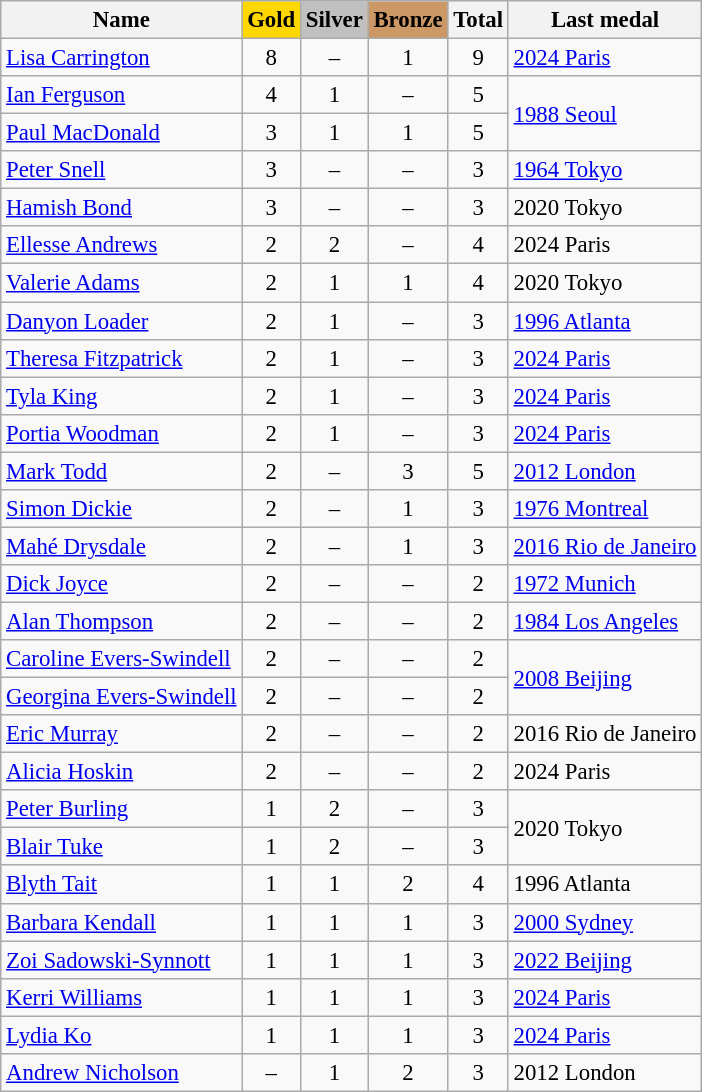<table class="wikitable sortable"  style="font-size:95%; text-align:center;">
<tr>
<th>Name</th>
<th style="background-color:gold;">Gold</th>
<th style="background-color:silver;">Silver</th>
<th style="background-color:#c96;">Bronze</th>
<th>Total</th>
<th>Last medal</th>
</tr>
<tr>
<td align=left><a href='#'>Lisa Carrington</a></td>
<td>8</td>
<td>–</td>
<td>1</td>
<td>9</td>
<td align=left><a href='#'>2024 Paris</a></td>
</tr>
<tr>
<td align=left><a href='#'>Ian Ferguson</a></td>
<td>4</td>
<td>1</td>
<td>–</td>
<td>5</td>
<td rowspan="2" align=left><a href='#'>1988 Seoul</a></td>
</tr>
<tr>
<td align=left><a href='#'>Paul MacDonald</a></td>
<td>3</td>
<td>1</td>
<td>1</td>
<td>5</td>
</tr>
<tr>
<td align=left><a href='#'>Peter Snell</a></td>
<td>3</td>
<td>–</td>
<td>–</td>
<td>3</td>
<td align=left><a href='#'>1964 Tokyo</a></td>
</tr>
<tr>
<td align=left><a href='#'>Hamish Bond</a></td>
<td>3</td>
<td>–</td>
<td>–</td>
<td>3</td>
<td align=left>2020 Tokyo</td>
</tr>
<tr>
<td align=left><a href='#'>Ellesse Andrews</a></td>
<td>2</td>
<td>2</td>
<td>–</td>
<td>4</td>
<td align=left>2024 Paris</td>
</tr>
<tr>
<td align=left><a href='#'>Valerie Adams</a></td>
<td>2</td>
<td>1</td>
<td>1</td>
<td>4</td>
<td align=left>2020 Tokyo</td>
</tr>
<tr>
<td align=left><a href='#'>Danyon Loader</a></td>
<td>2</td>
<td>1</td>
<td>–</td>
<td>3</td>
<td align=left><a href='#'>1996 Atlanta</a></td>
</tr>
<tr>
<td align=left><a href='#'>Theresa Fitzpatrick</a></td>
<td>2</td>
<td>1</td>
<td>–</td>
<td>3</td>
<td align=left><a href='#'>2024 Paris</a></td>
</tr>
<tr>
<td align=left><a href='#'>Tyla King</a></td>
<td>2</td>
<td>1</td>
<td>–</td>
<td>3</td>
<td align=left><a href='#'>2024 Paris</a></td>
</tr>
<tr>
<td align=left><a href='#'>Portia Woodman</a></td>
<td>2</td>
<td>1</td>
<td>–</td>
<td>3</td>
<td align=left><a href='#'>2024 Paris</a></td>
</tr>
<tr>
<td align=left><a href='#'>Mark Todd</a></td>
<td>2</td>
<td>–</td>
<td>3</td>
<td>5</td>
<td align=left><a href='#'>2012 London</a></td>
</tr>
<tr>
<td align=left><a href='#'>Simon Dickie</a></td>
<td>2</td>
<td>–</td>
<td>1</td>
<td>3</td>
<td align=left><a href='#'>1976 Montreal</a></td>
</tr>
<tr>
<td align=left><a href='#'>Mahé Drysdale</a></td>
<td>2</td>
<td>–</td>
<td>1</td>
<td>3</td>
<td align=left><a href='#'>2016 Rio de Janeiro</a></td>
</tr>
<tr>
<td align=left><a href='#'>Dick Joyce</a></td>
<td>2</td>
<td>–</td>
<td>–</td>
<td>2</td>
<td align=left><a href='#'>1972 Munich</a></td>
</tr>
<tr>
<td align=left><a href='#'>Alan Thompson</a></td>
<td>2</td>
<td>–</td>
<td>–</td>
<td>2</td>
<td align=left><a href='#'>1984 Los Angeles</a></td>
</tr>
<tr>
<td align=left><a href='#'>Caroline Evers-Swindell</a></td>
<td>2</td>
<td>–</td>
<td>–</td>
<td>2</td>
<td rowspan="2" align=left><a href='#'>2008 Beijing</a></td>
</tr>
<tr>
<td align=left><a href='#'>Georgina Evers-Swindell</a></td>
<td>2</td>
<td>–</td>
<td>–</td>
<td>2</td>
</tr>
<tr>
<td align=left><a href='#'>Eric Murray</a></td>
<td>2</td>
<td>–</td>
<td>–</td>
<td>2</td>
<td align=left>2016 Rio de Janeiro</td>
</tr>
<tr>
<td align=left><a href='#'>Alicia Hoskin</a></td>
<td>2</td>
<td>–</td>
<td>–</td>
<td>2</td>
<td align=left>2024 Paris</td>
</tr>
<tr>
<td align=left><a href='#'>Peter Burling</a></td>
<td>1</td>
<td>2</td>
<td>–</td>
<td>3</td>
<td rowspan="2" align=left>2020 Tokyo</td>
</tr>
<tr>
<td align=left><a href='#'>Blair Tuke</a></td>
<td>1</td>
<td>2</td>
<td>–</td>
<td>3</td>
</tr>
<tr>
<td align=left><a href='#'>Blyth Tait</a></td>
<td>1</td>
<td>1</td>
<td>2</td>
<td>4</td>
<td align=left>1996 Atlanta</td>
</tr>
<tr>
<td align=left><a href='#'>Barbara Kendall</a></td>
<td>1</td>
<td>1</td>
<td>1</td>
<td>3</td>
<td align=left><a href='#'>2000 Sydney</a></td>
</tr>
<tr>
<td align=left><a href='#'>Zoi Sadowski-Synnott</a></td>
<td>1</td>
<td>1</td>
<td>1</td>
<td>3</td>
<td align=left><a href='#'>2022 Beijing</a></td>
</tr>
<tr>
<td align=left><a href='#'>Kerri Williams</a></td>
<td>1</td>
<td>1</td>
<td>1</td>
<td>3</td>
<td align=left><a href='#'>2024 Paris</a></td>
</tr>
<tr>
<td align=left><a href='#'>Lydia Ko</a></td>
<td>1</td>
<td>1</td>
<td>1</td>
<td>3</td>
<td align=left><a href='#'>2024 Paris</a></td>
</tr>
<tr>
<td align=left><a href='#'>Andrew Nicholson</a></td>
<td>–</td>
<td>1</td>
<td>2</td>
<td>3</td>
<td align=left>2012 London</td>
</tr>
</table>
